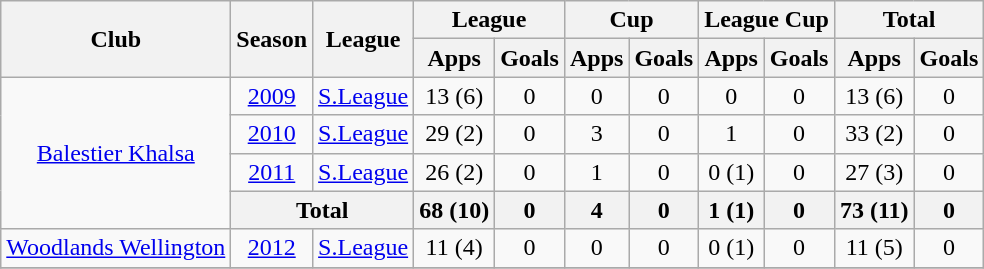<table class="wikitable" style="text-align:center;">
<tr>
<th rowspan="2">Club</th>
<th rowspan="2">Season</th>
<th rowspan="2">League</th>
<th colspan="2">League</th>
<th colspan="2">Cup</th>
<th colspan="2">League Cup</th>
<th colspan="2">Total</th>
</tr>
<tr>
<th>Apps</th>
<th>Goals</th>
<th>Apps</th>
<th>Goals</th>
<th>Apps</th>
<th>Goals</th>
<th>Apps</th>
<th>Goals</th>
</tr>
<tr>
<td rowspan="4"><a href='#'>Balestier Khalsa</a></td>
<td><a href='#'>2009</a></td>
<td><a href='#'>S.League</a></td>
<td>13 (6)</td>
<td>0</td>
<td>0</td>
<td>0</td>
<td>0</td>
<td>0</td>
<td>13 (6)</td>
<td>0</td>
</tr>
<tr>
<td><a href='#'>2010</a></td>
<td><a href='#'>S.League</a></td>
<td>29 (2)</td>
<td>0</td>
<td>3</td>
<td>0</td>
<td>1</td>
<td>0</td>
<td>33 (2)</td>
<td>0</td>
</tr>
<tr>
<td><a href='#'>2011</a></td>
<td><a href='#'>S.League</a></td>
<td>26 (2)</td>
<td>0</td>
<td>1</td>
<td>0</td>
<td>0 (1)</td>
<td>0</td>
<td>27 (3)</td>
<td>0</td>
</tr>
<tr>
<th colspan="2">Total</th>
<th>68 (10)</th>
<th>0</th>
<th>4</th>
<th>0</th>
<th>1 (1)</th>
<th>0</th>
<th>73 (11)</th>
<th>0</th>
</tr>
<tr>
<td rowspan="1"><a href='#'>Woodlands Wellington</a></td>
<td><a href='#'>2012</a></td>
<td><a href='#'>S.League</a></td>
<td>11 (4)</td>
<td>0</td>
<td>0</td>
<td>0</td>
<td>0 (1)</td>
<td>0</td>
<td>11 (5)</td>
<td>0</td>
</tr>
<tr>
</tr>
</table>
